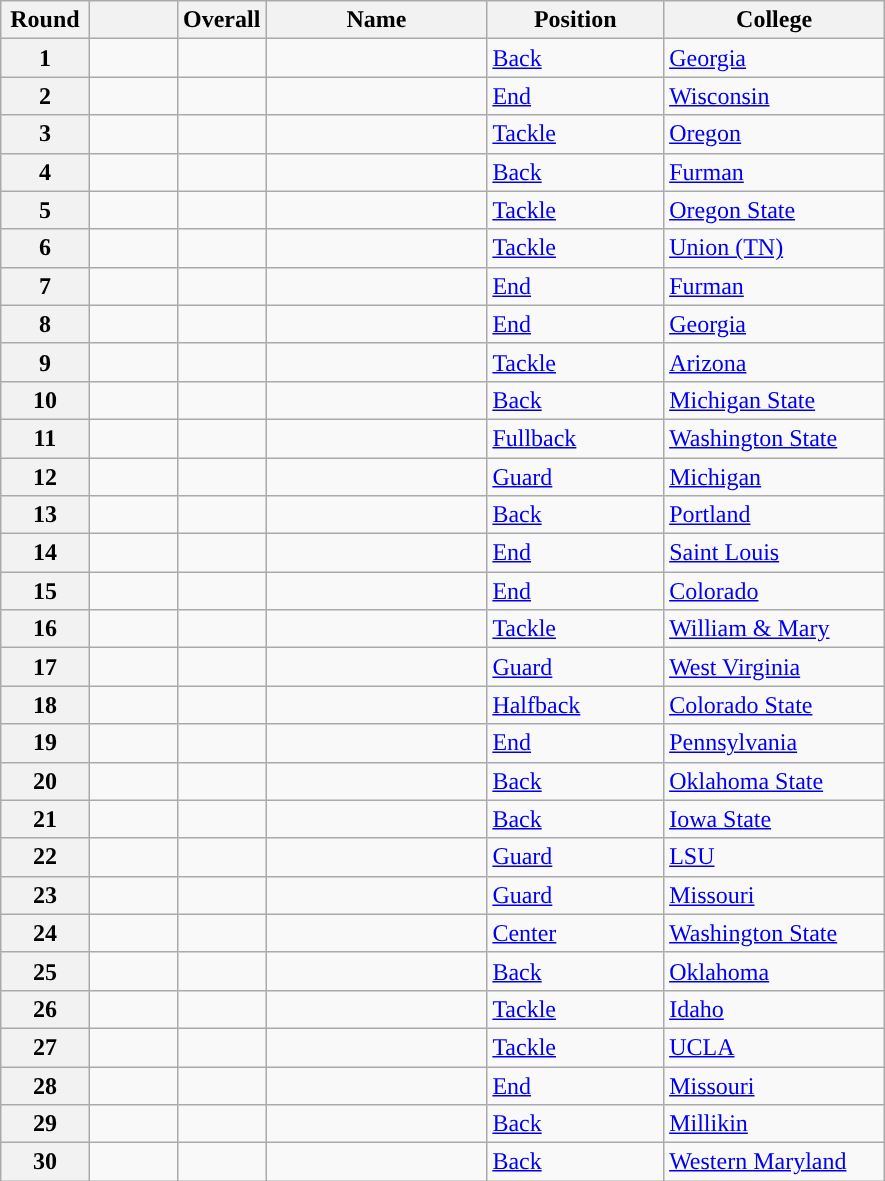<table class="wikitable sortable">
<tr>
<th scope="col" style="width: 10%;">Round</th>
<th scope="col" style="width: 10%;"></th>
<th scope="col" style="width: 10%;">Overall</th>
<th scope="col" style="width: 25%;">Name</th>
<th scope="col" style="width: 20%;">Position</th>
<th scope="col" style="width: 25%;">College</th>
</tr>
<tr>
<th scope="row">1</th>
<td></td>
<td></td>
<td></td>
<td><a href='#'>Back</a></td>
<td><a href='#'>Georgia</a></td>
</tr>
<tr>
<th scope="row">2</th>
<td></td>
<td></td>
<td></td>
<td><a href='#'>End</a></td>
<td><a href='#'>Wisconsin</a></td>
</tr>
<tr>
<th scope="row">3</th>
<td></td>
<td></td>
<td></td>
<td><a href='#'>Tackle</a></td>
<td><a href='#'>Oregon</a></td>
</tr>
<tr>
<th scope="row">4</th>
<td></td>
<td></td>
<td></td>
<td><a href='#'>Back</a></td>
<td><a href='#'>Furman</a></td>
</tr>
<tr>
<th scope="row">5</th>
<td></td>
<td></td>
<td></td>
<td><a href='#'>Tackle</a></td>
<td><a href='#'>Oregon State</a></td>
</tr>
<tr>
<th scope="row">6</th>
<td></td>
<td></td>
<td></td>
<td><a href='#'>Tackle</a></td>
<td><a href='#'>Union (TN)</a></td>
</tr>
<tr>
<th scope="row">7</th>
<td></td>
<td></td>
<td></td>
<td><a href='#'>End</a></td>
<td><a href='#'>Furman</a></td>
</tr>
<tr>
<th scope="row">8</th>
<td></td>
<td></td>
<td></td>
<td><a href='#'>End</a></td>
<td><a href='#'>Georgia</a></td>
</tr>
<tr>
<th scope="row">9</th>
<td></td>
<td></td>
<td></td>
<td><a href='#'>Tackle</a></td>
<td><a href='#'>Arizona</a></td>
</tr>
<tr>
<th scope="row">10</th>
<td></td>
<td></td>
<td></td>
<td><a href='#'>Back</a></td>
<td><a href='#'>Michigan State</a></td>
</tr>
<tr>
<th scope="row">11</th>
<td></td>
<td></td>
<td></td>
<td><a href='#'>Fullback</a></td>
<td><a href='#'>Washington State</a></td>
</tr>
<tr>
<th scope="row">12</th>
<td></td>
<td></td>
<td></td>
<td><a href='#'>Guard</a></td>
<td><a href='#'>Michigan</a></td>
</tr>
<tr>
<th scope="row">13</th>
<td></td>
<td></td>
<td></td>
<td><a href='#'>Back</a></td>
<td><a href='#'>Portland</a></td>
</tr>
<tr>
<th scope="row">14</th>
<td></td>
<td></td>
<td></td>
<td><a href='#'>End</a></td>
<td><a href='#'>Saint Louis</a></td>
</tr>
<tr>
<th scope="row">15</th>
<td></td>
<td></td>
<td></td>
<td><a href='#'>End</a></td>
<td><a href='#'>Colorado</a></td>
</tr>
<tr>
<th scope="row">16</th>
<td></td>
<td></td>
<td></td>
<td><a href='#'>Tackle</a></td>
<td><a href='#'>William & Mary</a></td>
</tr>
<tr>
<th scope="row">17</th>
<td></td>
<td></td>
<td></td>
<td><a href='#'>Guard</a></td>
<td><a href='#'>West Virginia</a></td>
</tr>
<tr>
<th scope="row">18</th>
<td></td>
<td></td>
<td></td>
<td><a href='#'>Halfback</a></td>
<td><a href='#'>Colorado State</a></td>
</tr>
<tr>
<th scope="row">19</th>
<td></td>
<td></td>
<td></td>
<td><a href='#'>End</a></td>
<td><a href='#'>Pennsylvania</a></td>
</tr>
<tr>
<th scope="row">20</th>
<td></td>
<td></td>
<td></td>
<td><a href='#'>Back</a></td>
<td><a href='#'>Oklahoma State</a></td>
</tr>
<tr>
<th scope="row">21</th>
<td></td>
<td></td>
<td></td>
<td><a href='#'>Back</a></td>
<td><a href='#'>Iowa State</a></td>
</tr>
<tr>
<th scope="row">22</th>
<td></td>
<td></td>
<td></td>
<td><a href='#'>Guard</a></td>
<td><a href='#'>LSU</a></td>
</tr>
<tr>
<th scope="row">23</th>
<td></td>
<td></td>
<td></td>
<td><a href='#'>Guard</a></td>
<td><a href='#'>Missouri</a></td>
</tr>
<tr>
<th scope="row">24</th>
<td></td>
<td></td>
<td></td>
<td><a href='#'>Center</a></td>
<td><a href='#'>Washington State</a></td>
</tr>
<tr>
<th scope="row">25</th>
<td></td>
<td></td>
<td></td>
<td><a href='#'>Back</a></td>
<td><a href='#'>Oklahoma</a></td>
</tr>
<tr>
<th scope="row">26</th>
<td></td>
<td></td>
<td></td>
<td><a href='#'>Tackle</a></td>
<td><a href='#'>Idaho</a></td>
</tr>
<tr>
<th scope="row">27</th>
<td></td>
<td></td>
<td></td>
<td><a href='#'>Tackle</a></td>
<td><a href='#'>UCLA</a></td>
</tr>
<tr>
<th scope="row">28</th>
<td></td>
<td></td>
<td></td>
<td><a href='#'>End</a></td>
<td><a href='#'>Missouri</a></td>
</tr>
<tr>
<th scope="row">29</th>
<td></td>
<td></td>
<td></td>
<td><a href='#'>Back</a></td>
<td><a href='#'>Millikin</a></td>
</tr>
<tr>
<th scope="row">30</th>
<td></td>
<td></td>
<td></td>
<td><a href='#'>Back</a></td>
<td><a href='#'>Western Maryland</a></td>
</tr>
</table>
